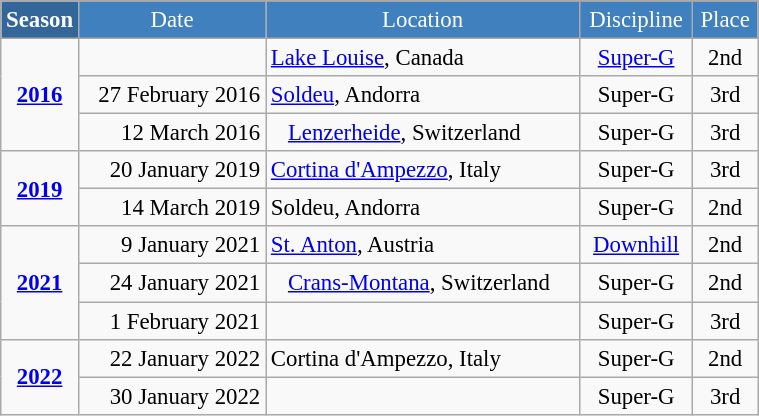<table class="wikitable"  style="font-size:95%; text-align:center; border:gray solid 1px; width:40%;">
<tr style="background:#369; color:white;">
<td rowspan="2" colspan="1" width="5%"><strong>Season</strong></td>
</tr>
<tr style="background-color:#4180be; color:white;">
<td>Date</td>
<td>Location</td>
<td>Discipline</td>
<td>Place</td>
</tr>
<tr>
<td rowspan=3><strong><a href='#'>2016</a></strong></td>
<td align=right></td>
<td align=left> <a href='#'>Lake Louise</a>, Canada</td>
<td><a href='#'>Super-G</a></td>
<td>2nd</td>
</tr>
<tr>
<td align=right>27 February 2016</td>
<td align=left> <a href='#'>Soldeu</a>, Andorra</td>
<td>Super-G</td>
<td>3rd</td>
</tr>
<tr>
<td align=right>12 March 2016</td>
<td align=left>   <a href='#'>Lenzerheide</a>, Switzerland</td>
<td>Super-G</td>
<td>3rd</td>
</tr>
<tr>
<td rowspan=2><strong><a href='#'>2019</a></strong></td>
<td align=right>20 January 2019</td>
<td align=left> <a href='#'>Cortina d'Ampezzo</a>, Italy</td>
<td>Super-G</td>
<td>3rd</td>
</tr>
<tr>
<td align=right>14 March 2019</td>
<td align=left> Soldeu, Andorra</td>
<td>Super-G</td>
<td>2nd</td>
</tr>
<tr>
<td rowspan=3><strong><a href='#'>2021</a></strong></td>
<td align=right>9 January 2021</td>
<td align=left> <a href='#'>St. Anton</a>, Austria</td>
<td><a href='#'>Downhill</a></td>
<td>2nd</td>
</tr>
<tr>
<td align=right>24 January 2021</td>
<td align=left>   <a href='#'>Crans-Montana</a>, Switzerland</td>
<td>Super-G</td>
<td>2nd</td>
</tr>
<tr>
<td align=right>1 February 2021</td>
<td align=left></td>
<td>Super-G</td>
<td>3rd</td>
</tr>
<tr>
<td rowspan=2><strong><a href='#'>2022</a></strong></td>
<td align=right>22 January 2022</td>
<td align=left> Cortina d'Ampezzo, Italy</td>
<td>Super-G</td>
<td>2nd</td>
</tr>
<tr>
<td align=right>30 January 2022</td>
<td align=left></td>
<td>Super-G</td>
<td>3rd</td>
</tr>
</table>
